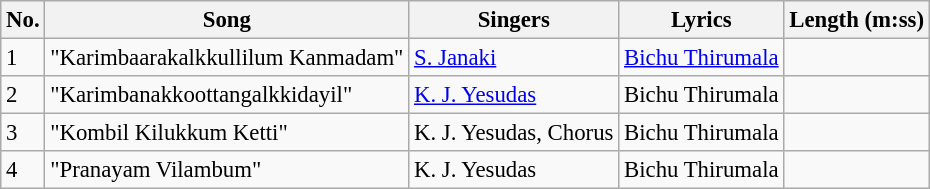<table class="wikitable" style="font-size:95%;">
<tr>
<th>No.</th>
<th>Song</th>
<th>Singers</th>
<th>Lyrics</th>
<th>Length (m:ss)</th>
</tr>
<tr>
<td>1</td>
<td>"Karimbaarakalkkullilum Kanmadam"</td>
<td><a href='#'>S. Janaki</a></td>
<td><a href='#'>Bichu Thirumala</a></td>
<td></td>
</tr>
<tr>
<td>2</td>
<td>"Karimbanakkoottangalkkidayil"</td>
<td><a href='#'>K. J. Yesudas</a></td>
<td>Bichu Thirumala</td>
<td></td>
</tr>
<tr>
<td>3</td>
<td>"Kombil Kilukkum Ketti"</td>
<td>K. J. Yesudas, Chorus</td>
<td>Bichu Thirumala</td>
<td></td>
</tr>
<tr>
<td>4</td>
<td>"Pranayam Vilambum"</td>
<td>K. J. Yesudas</td>
<td>Bichu Thirumala</td>
<td></td>
</tr>
</table>
